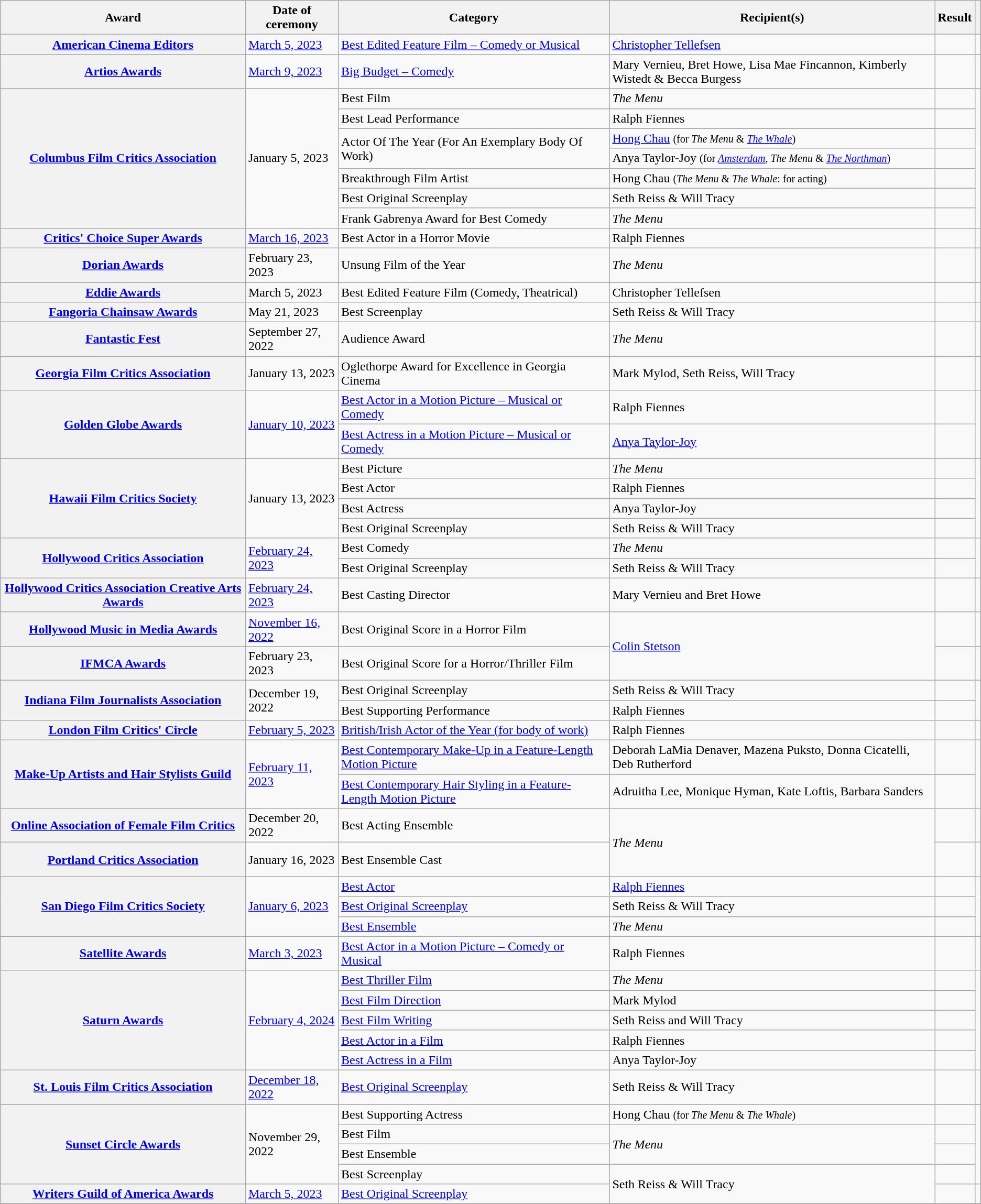<table class="wikitable sortable plainrowheaders">
<tr>
<th scope="col" style="width:25%;">Award</th>
<th scope="col">Date of ceremony</th>
<th scope="col">Category</th>
<th scope="col">Recipient(s)</th>
<th scope="col">Result</th>
<th scope="col" class="unsortable"></th>
</tr>
<tr>
<th scope="row"><a href='#'>American Cinema Editors</a></th>
<td><a href='#'>March 5, 2023</a></td>
<td><a href='#'>Best Edited Feature Film – Comedy or Musical</a></td>
<td><a href='#'>Christopher Tellefsen</a></td>
<td></td>
<td align="center"></td>
</tr>
<tr>
<th scope="row"><a href='#'>Artios Awards</a></th>
<td><a href='#'>March 9, 2023</a></td>
<td><a href='#'>Big Budget – Comedy</a></td>
<td>Mary Vernieu, Bret Howe, Lisa Mae Fincannon, Kimberly Wistedt & Becca Burgess</td>
<td></td>
<td align="center"><br></td>
</tr>
<tr>
<th scope="row" rowspan="7"><a href='#'>Columbus Film Critics Association</a></th>
<td rowspan="7">January 5, 2023</td>
<td>Best Film</td>
<td><em>The Menu</em></td>
<td></td>
<td align="center" rowspan="7"><br></td>
</tr>
<tr>
<td>Best Lead Performance</td>
<td>Ralph Fiennes</td>
<td></td>
</tr>
<tr>
<td rowspan="2">Actor Of The Year (For An Exemplary Body Of Work)</td>
<td><a href='#'>Hong Chau</a> <small>(for <em>The Menu</em> & <em><a href='#'>The Whale</a></em>)</small></td>
<td></td>
</tr>
<tr>
<td>Anya Taylor-Joy <small>(for <em><a href='#'>Amsterdam</a></em>, <em>The Menu</em> & <em><a href='#'>The Northman</a></em>)</small></td>
<td></td>
</tr>
<tr>
<td>Breakthrough Film Artist</td>
<td>Hong Chau <small>(<em>The Menu</em> & <em>The Whale</em>: for acting)</small></td>
<td></td>
</tr>
<tr>
<td>Best Original Screenplay</td>
<td>Seth Reiss & Will Tracy</td>
<td></td>
</tr>
<tr>
<td>Frank Gabrenya Award for Best Comedy</td>
<td><em>The Menu</em></td>
<td></td>
</tr>
<tr>
<th scope="row"><a href='#'>Critics' Choice Super Awards</a></th>
<td><a href='#'>March 16, 2023</a></td>
<td>Best Actor in a Horror Movie</td>
<td>Ralph Fiennes</td>
<td></td>
<td align="center"></td>
</tr>
<tr>
<th scope="row"><a href='#'>Dorian Awards</a></th>
<td>February 23, 2023</td>
<td>Unsung Film of the Year</td>
<td><em>The Menu</em></td>
<td></td>
<td align="center"><br></td>
</tr>
<tr>
<th scope="row"><a href='#'>Eddie Awards</a></th>
<td>March 5, 2023</td>
<td>Best Edited Feature Film (Comedy, Theatrical)</td>
<td>Christopher Tellefsen</td>
<td></td>
<td align="center"><br></td>
</tr>
<tr>
<th scope="row"><a href='#'>Fangoria Chainsaw Awards</a></th>
<td>May 21, 2023</td>
<td>Best Screenplay</td>
<td>Seth Reiss & Will Tracy</td>
<td></td>
<td align="center"></td>
</tr>
<tr>
<th scope="row"><a href='#'>Fantastic Fest</a></th>
<td>September 27, 2022</td>
<td>Audience Award</td>
<td><em>The Menu</em></td>
<td></td>
<td align="center"></td>
</tr>
<tr>
<th scope="row"><a href='#'>Georgia Film Critics Association</a></th>
<td>January 13, 2023</td>
<td>Oglethorpe Award for Excellence in Georgia Cinema</td>
<td>Mark Mylod, Seth Reiss, Will Tracy</td>
<td></td>
<td align="center"></td>
</tr>
<tr>
<th rowspan="2" scope="row"><a href='#'>Golden Globe Awards</a></th>
<td rowspan="2"><a href='#'>January 10, 2023</a></td>
<td><a href='#'>Best Actor in a Motion Picture – Musical or Comedy</a></td>
<td>Ralph Fiennes</td>
<td></td>
<td align="center" rowspan="2"><br></td>
</tr>
<tr>
<td><a href='#'>Best Actress in a Motion Picture – Musical or Comedy</a></td>
<td><a href='#'>Anya Taylor-Joy</a></td>
<td></td>
</tr>
<tr>
<th scope="row" rowspan="4"><a href='#'>Hawaii Film Critics Society</a></th>
<td rowspan="4">January 13, 2023</td>
<td>Best Picture</td>
<td><em>The Menu</em></td>
<td></td>
<td align="center" rowspan="4"><br><br></td>
</tr>
<tr>
<td>Best Actor</td>
<td>Ralph Fiennes</td>
<td></td>
</tr>
<tr>
<td>Best Actress</td>
<td>Anya Taylor-Joy</td>
<td></td>
</tr>
<tr>
<td>Best Original Screenplay</td>
<td>Seth Reiss & Will Tracy</td>
<td></td>
</tr>
<tr>
<th scope="row" rowspan="2"><a href='#'>Hollywood Critics Association</a></th>
<td rowspan="2"><a href='#'>February 24, 2023</a></td>
<td>Best Comedy</td>
<td><em>The Menu</em></td>
<td></td>
<td align="center" rowspan="2"><br></td>
</tr>
<tr>
<td>Best Original Screenplay</td>
<td>Seth Reiss & Will Tracy</td>
<td></td>
</tr>
<tr>
<th scope="row"><a href='#'>Hollywood Critics Association Creative Arts Awards</a></th>
<td><a href='#'>February 24, 2023</a></td>
<td>Best Casting Director</td>
<td>Mary Vernieu and Bret Howe</td>
<td></td>
<td align="center"><br><br></td>
</tr>
<tr>
<th scope="row"><a href='#'>Hollywood Music in Media Awards</a></th>
<td><a href='#'>November 16, 2022</a></td>
<td>Best Original Score in a Horror Film</td>
<td rowspan="2"><a href='#'>Colin Stetson</a></td>
<td></td>
<td align="center"></td>
</tr>
<tr>
<th scope="row"><a href='#'>IFMCA Awards</a></th>
<td>February 23, 2023</td>
<td>Best Original Score for a Horror/Thriller Film</td>
<td></td>
<td align="center"><br><br></td>
</tr>
<tr>
<th scope="row" rowspan="2"><a href='#'>Indiana Film Journalists Association</a></th>
<td rowspan="2">December 19, 2022</td>
<td>Best Original Screenplay</td>
<td>Seth Reiss & Will Tracy</td>
<td></td>
<td align="center" rowspan="2"><br></td>
</tr>
<tr>
<td>Best Supporting Performance</td>
<td>Ralph Fiennes</td>
<td></td>
</tr>
<tr>
<th scope="row"><a href='#'>London Film Critics' Circle</a></th>
<td><a href='#'>February 5, 2023</a></td>
<td><a href='#'>British/Irish Actor of the Year (for body of work)</a></td>
<td>Ralph Fiennes</td>
<td></td>
<td align="center"></td>
</tr>
<tr>
<th scope="row" rowspan="2"><a href='#'>Make-Up Artists and Hair Stylists Guild</a></th>
<td rowspan="2"><a href='#'>February 11, 2023</a></td>
<td><a href='#'>Best Contemporary Make-Up in a Feature-Length Motion Picture</a></td>
<td>Deborah LaMia Denaver, Mazena Puksto, Donna Cicatelli, Deb Rutherford</td>
<td></td>
<td align="center" rowspan="2"></td>
</tr>
<tr>
<td><a href='#'>Best Contemporary Hair Styling in a Feature-Length Motion Picture</a></td>
<td>Adruitha Lee, Monique Hyman, Kate Loftis, Barbara Sanders</td>
<td></td>
</tr>
<tr>
<th scope="row"><a href='#'>Online Association of Female Film Critics</a></th>
<td>December 20, 2022</td>
<td>Best Acting Ensemble</td>
<td rowspan="2"><em>The Menu</em></td>
<td></td>
<td align="center"><br></td>
</tr>
<tr>
<th scope="row"><a href='#'>Portland Critics Association</a></th>
<td>January 16, 2023</td>
<td>Best Ensemble Cast</td>
<td></td>
<td align="center"><br><br></td>
</tr>
<tr>
<th rowspan="3" scope="row"><a href='#'>San Diego Film Critics Society</a></th>
<td rowspan="3"><a href='#'>January 6, 2023</a></td>
<td><a href='#'>Best Actor</a></td>
<td><a href='#'>Ralph Fiennes</a></td>
<td></td>
<td align="center" rowspan="3"></td>
</tr>
<tr>
<td><a href='#'>Best Original Screenplay</a></td>
<td>Seth Reiss & Will Tracy</td>
<td></td>
</tr>
<tr>
<td><a href='#'>Best Ensemble</a></td>
<td><em>The Menu</em></td>
<td></td>
</tr>
<tr>
<th scope="row"><a href='#'>Satellite Awards</a></th>
<td><a href='#'>March 3, 2023</a></td>
<td><a href='#'>Best Actor in a Motion Picture – Comedy or Musical</a></td>
<td>Ralph Fiennes</td>
<td></td>
<td align="center"></td>
</tr>
<tr>
<th scope="row" rowspan="5"><a href='#'>Saturn Awards</a></th>
<td rowspan="5"><a href='#'>February 4, 2024</a></td>
<td><a href='#'>Best Thriller Film</a></td>
<td><em>The Menu</em></td>
<td></td>
<td align="center" rowspan="5"></td>
</tr>
<tr>
<td><a href='#'>Best Film Direction</a></td>
<td>Mark Mylod</td>
<td></td>
</tr>
<tr>
<td><a href='#'>Best Film Writing</a></td>
<td>Seth Reiss and Will Tracy</td>
<td></td>
</tr>
<tr>
<td><a href='#'>Best Actor in a Film</a></td>
<td>Ralph Fiennes</td>
<td></td>
</tr>
<tr>
<td><a href='#'>Best Actress in a Film</a></td>
<td>Anya Taylor-Joy</td>
<td></td>
</tr>
<tr>
<th scope="row"><a href='#'>St. Louis Film Critics Association</a></th>
<td><a href='#'>December 18, 2022</a></td>
<td><a href='#'>Best Original Screenplay</a></td>
<td>Seth Reiss & Will Tracy</td>
<td></td>
<td align="center"></td>
</tr>
<tr>
<th scope="row" rowspan="4"><a href='#'>Sunset Circle Awards</a></th>
<td rowspan="4">November 29, 2022</td>
<td>Best Supporting Actress</td>
<td>Hong Chau <small>(for <em>The Menu</em> & <em>The Whale</em>)</small></td>
<td></td>
<td align="center" rowspan="4"><br><br></td>
</tr>
<tr>
<td>Best Film</td>
<td rowspan="2"><em>The Menu</em></td>
<td></td>
</tr>
<tr>
<td>Best Ensemble</td>
<td></td>
</tr>
<tr>
<td>Best Screenplay</td>
<td rowspan="2">Seth Reiss & Will Tracy</td>
<td></td>
</tr>
<tr>
<th scope="row"><a href='#'>Writers Guild of America Awards</a></th>
<td><a href='#'>March 5, 2023</a></td>
<td><a href='#'>Best Original Screenplay</a></td>
<td></td>
<td align="center"></td>
</tr>
<tr>
</tr>
</table>
